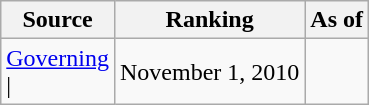<table class="wikitable" style="text-align:center">
<tr>
<th>Source</th>
<th>Ranking</th>
<th>As of</th>
</tr>
<tr>
<td align=left><a href='#'>Governing</a><br>| </td>
<td>November 1, 2010</td>
</tr>
</table>
